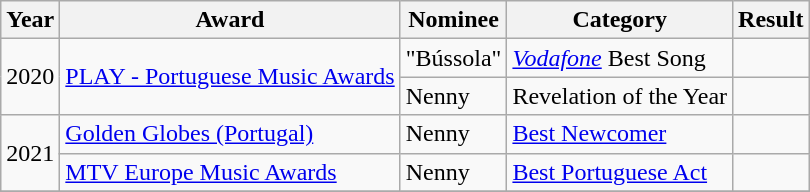<table class="wikitable">
<tr>
<th>Year</th>
<th>Award</th>
<th>Nominee</th>
<th>Category</th>
<th>Result</th>
</tr>
<tr>
<td rowspan="2">2020</td>
<td rowspan="2"><a href='#'>PLAY - Portuguese Music Awards</a></td>
<td>"Bússola"</td>
<td><em><a href='#'>Vodafone</a></em> Best Song</td>
<td></td>
</tr>
<tr>
<td>Nenny</td>
<td>Revelation of the Year</td>
<td></td>
</tr>
<tr>
<td rowspan="2">2021</td>
<td><a href='#'>Golden Globes (Portugal)</a></td>
<td>Nenny</td>
<td><a href='#'>Best Newcomer</a></td>
<td></td>
</tr>
<tr>
<td><a href='#'>MTV Europe Music Awards</a></td>
<td>Nenny</td>
<td><a href='#'>Best Portuguese Act</a></td>
<td></td>
</tr>
<tr>
</tr>
</table>
